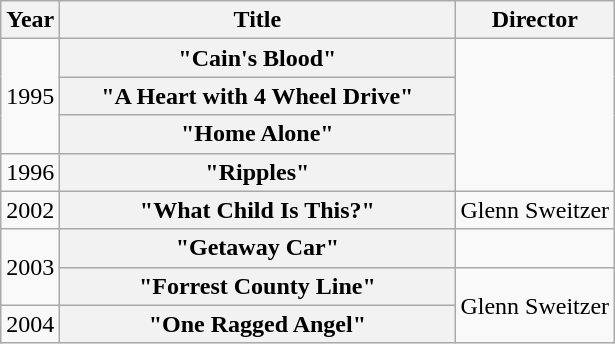<table class="wikitable plainrowheaders">
<tr>
<th>Year</th>
<th style="width:16em;">Title</th>
<th>Director</th>
</tr>
<tr>
<td rowspan="3">1995</td>
<th scope="row">"Cain's Blood"</th>
</tr>
<tr>
<th scope="row">"A Heart with 4 Wheel Drive"</th>
</tr>
<tr>
<th scope="row">"Home Alone"</th>
</tr>
<tr>
<td>1996</td>
<th scope="row">"Ripples"</th>
</tr>
<tr>
<td>2002</td>
<th scope="row">"What Child Is This?"</th>
<td>Glenn Sweitzer</td>
</tr>
<tr>
<td rowspan="2">2003</td>
<th scope="row">"Getaway Car"</th>
</tr>
<tr>
<th scope="row">"Forrest County Line"</th>
<td rowspan=2>Glenn Sweitzer</td>
</tr>
<tr>
<td>2004</td>
<th scope="row">"One Ragged Angel"</th>
</tr>
</table>
